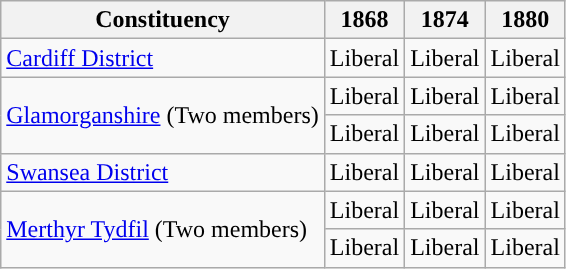<table class="wikitable">
<tr>
<th>Constituency</th>
<th>1868</th>
<th>1874</th>
<th>1880</th>
</tr>
<tr>
<td><a href='#'>Cardiff District</a></td>
<td>Liberal</td>
<td>Liberal</td>
<td>Liberal</td>
</tr>
<tr>
<td rowspan="2"><a href='#'>Glamorganshire</a> (Two members)</td>
<td>Liberal</td>
<td>Liberal</td>
<td>Liberal</td>
</tr>
<tr>
<td>Liberal</td>
<td>Liberal</td>
<td>Liberal</td>
</tr>
<tr>
<td><a href='#'>Swansea District</a></td>
<td>Liberal</td>
<td>Liberal</td>
<td>Liberal</td>
</tr>
<tr>
<td rowspan="2"><a href='#'>Merthyr Tydfil</a> (Two members)</td>
<td>Liberal</td>
<td>Liberal</td>
<td>Liberal</td>
</tr>
<tr>
<td>Liberal</td>
<td>Liberal</td>
<td>Liberal</td>
</tr>
</table>
